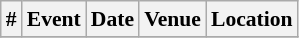<table class="sortable wikitable succession-box" style="font-size:90%;">
<tr>
<th scope="col">#</th>
<th scope="col">Event</th>
<th scope="col">Date</th>
<th scope="col">Venue</th>
<th scope="col">Location</th>
</tr>
<tr>
</tr>
</table>
